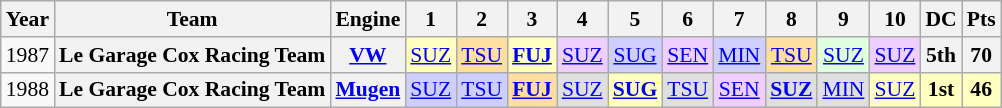<table class="wikitable" style="text-align:center; font-size:90%">
<tr>
<th>Year</th>
<th>Team</th>
<th>Engine</th>
<th>1</th>
<th>2</th>
<th>3</th>
<th>4</th>
<th>5</th>
<th>6</th>
<th>7</th>
<th>8</th>
<th>9</th>
<th>10</th>
<th>DC</th>
<th>Pts</th>
</tr>
<tr>
<td>1987</td>
<th>Le Garage Cox Racing Team</th>
<th><a href='#'>VW</a></th>
<td style="background:#FFFFBF;"><a href='#'>SUZ</a><br></td>
<td style="background:#FFDF9F;"><a href='#'>TSU</a><br></td>
<td style="background:#FFFFBF;"><a href='#'><strong>FUJ</strong></a><br></td>
<td style="background:#EFCFFF;"><a href='#'>SUZ</a><br></td>
<td style="background:#CFCFFF;"><a href='#'>SUG</a><br></td>
<td style="background:#EFCFFF;"><a href='#'>SEN</a><br></td>
<td style="background:#CFCFFF;"><a href='#'>MIN</a><br></td>
<td style="background:#FFDF9F;"><a href='#'>TSU</a><br></td>
<td style="background:#DFFFDF;"><a href='#'>SUZ</a><br></td>
<td style="background:#EFCFFF;"><a href='#'>SUZ</a><br></td>
<th>5th</th>
<th>70</th>
</tr>
<tr>
<td>1988</td>
<th>Le Garage Cox Racing Team</th>
<th><a href='#'>Mugen</a></th>
<td style="background:#CFCFFF;"><a href='#'>SUZ</a><br></td>
<td style="background:#CFCFFF;"><a href='#'>TSU</a><br></td>
<td style="background:#FFDF9F;"><a href='#'><strong>FUJ</strong></a><br></td>
<td style="background:#DFDFDF;"><a href='#'>SUZ</a><br></td>
<td style="background:#FFFFBF;"><a href='#'><strong>SUG</strong></a><br></td>
<td style="background:#DFDFDF;"><a href='#'>TSU</a><br></td>
<td style="background:#EFCFFF;"><a href='#'>SEN</a><br></td>
<td style="background:#DFDFDF;"><a href='#'><strong>SUZ</strong></a><br></td>
<td style="background:#DFDFDF;"><a href='#'>MIN</a><br></td>
<td style="background:#FFFFBF;"><a href='#'>SUZ</a><br></td>
<th style="background:#FFFFBF;">1st</th>
<th style="background:#FFFFBF;">46</th>
</tr>
</table>
